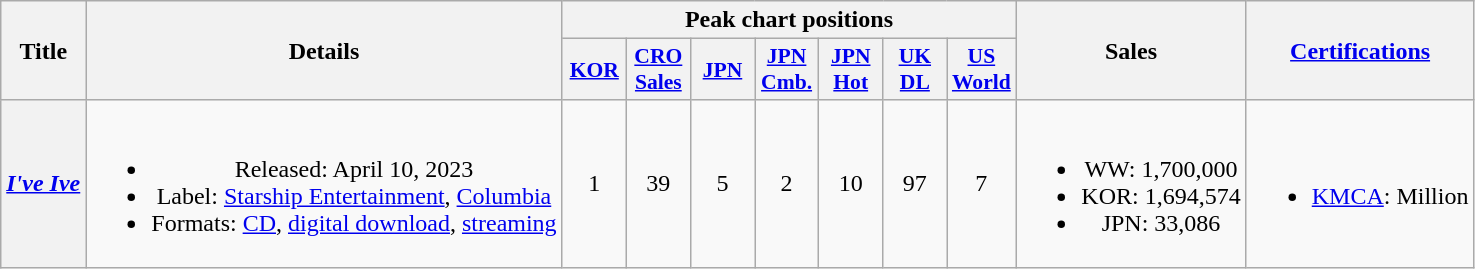<table class="wikitable plainrowheaders" style="text-align:center">
<tr>
<th scope="col" rowspan="2">Title</th>
<th scope="col" rowspan="2">Details</th>
<th scope="col" colspan="7">Peak chart positions</th>
<th scope="col" rowspan="2">Sales</th>
<th scope="col" rowspan="2"><a href='#'>Certifications</a></th>
</tr>
<tr>
<th scope="col" style="font-size:90%; width:2.5em"><a href='#'>KOR</a><br></th>
<th scope="col" style="font-size:90%; width:2.5em"><a href='#'>CRO<br>Sales</a><br></th>
<th scope="col" style="font-size:90%; width:2.5em"><a href='#'>JPN</a><br></th>
<th scope="col" style="font-size:90%; width:2.5em"><a href='#'>JPN<br>Cmb.</a><br></th>
<th scope="col" style="font-size:90%; width:2.5em"><a href='#'>JPN<br>Hot</a><br></th>
<th scope="col" style="font-size:90%; width:2.5em"><a href='#'>UK<br>DL</a><br></th>
<th scope="col" style="font-size:90%; width:2.5em"><a href='#'>US<br>World</a><br></th>
</tr>
<tr>
<th scope="row"><em><a href='#'>I've Ive</a></em></th>
<td><br><ul><li>Released: April 10, 2023</li><li>Label: <a href='#'>Starship Entertainment</a>, <a href='#'>Columbia</a></li><li>Formats: <a href='#'>CD</a>, <a href='#'>digital download</a>, <a href='#'>streaming</a></li></ul></td>
<td>1</td>
<td>39</td>
<td>5</td>
<td>2</td>
<td>10</td>
<td>97</td>
<td>7</td>
<td><br><ul><li>WW: 1,700,000</li><li>KOR: 1,694,574</li><li>JPN: 33,086</li></ul></td>
<td><br><ul><li><a href='#'>KMCA</a>: Million</li></ul></td>
</tr>
</table>
